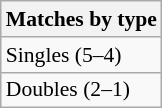<table class="wikitable" style=font-size:90%>
<tr>
<th>Matches by type</th>
</tr>
<tr>
<td>Singles (5–4)</td>
</tr>
<tr>
<td>Doubles (2–1)</td>
</tr>
</table>
